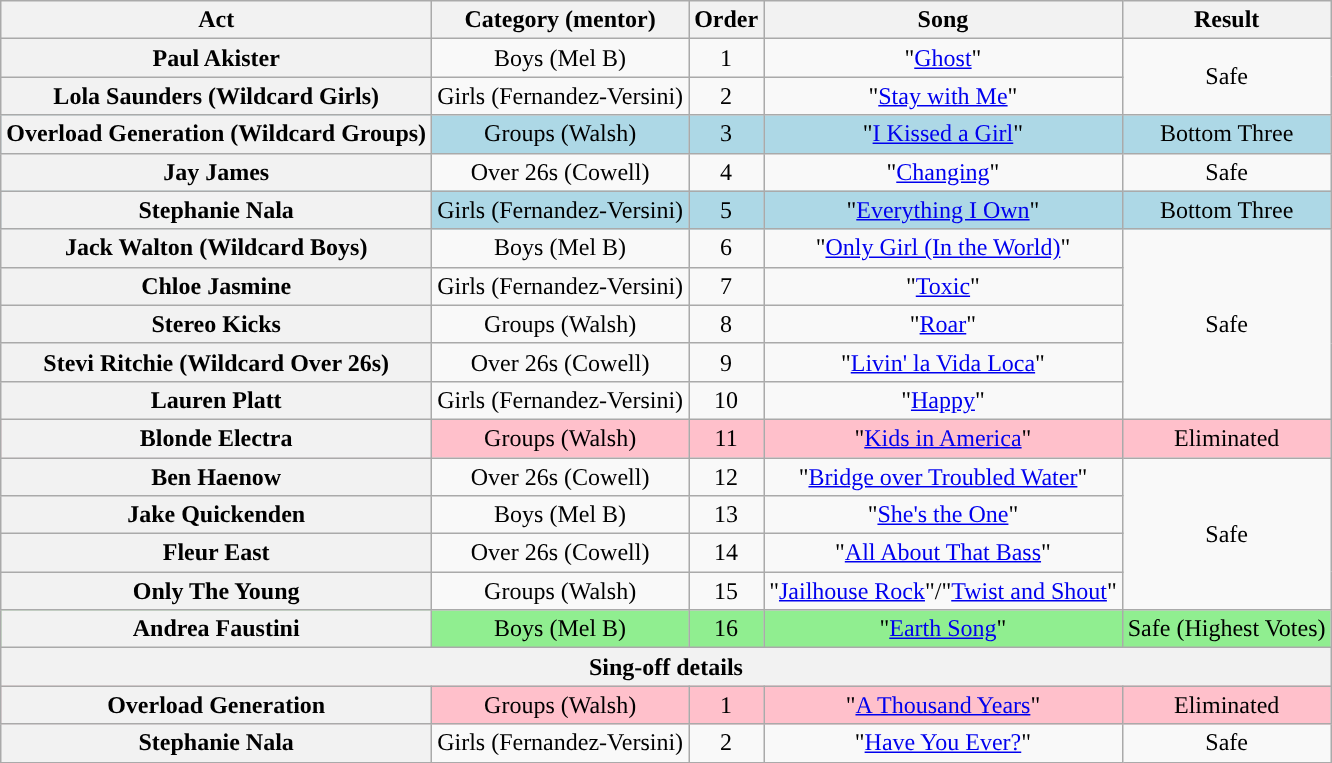<table class="wikitable plainrowheaders" style="text-align:center;">
<tr>
<th scope="col">Act</th>
<th scope="col">Category (mentor)</th>
<th scope="col">Order</th>
<th scope="col">Song</th>
<th scope="col">Result</th>
</tr>
<tr>
<th scope="row">Paul Akister</th>
<td>Boys (Mel B)</td>
<td>1</td>
<td>"<a href='#'>Ghost</a>"</td>
<td rowspan=2>Safe</td>
</tr>
<tr>
<th scope="row">Lola Saunders     (Wildcard Girls)</th>
<td>Girls (Fernandez-Versini)</td>
<td>2</td>
<td>"<a href='#'>Stay with Me</a>"</td>
</tr>
<tr style="background:lightblue;">
<th scope="row">Overload Generation (Wildcard Groups)</th>
<td>Groups (Walsh)</td>
<td>3</td>
<td>"<a href='#'>I Kissed a Girl</a>"</td>
<td>Bottom Three</td>
</tr>
<tr>
<th scope="row">Jay James</th>
<td>Over 26s (Cowell)</td>
<td>4</td>
<td>"<a href='#'>Changing</a>"</td>
<td>Safe</td>
</tr>
<tr style="background:lightblue;">
<th scope="row">Stephanie Nala</th>
<td>Girls (Fernandez-Versini)</td>
<td>5</td>
<td>"<a href='#'>Everything I Own</a>"</td>
<td>Bottom Three</td>
</tr>
<tr>
<th scope="row">Jack Walton         (Wildcard Boys)</th>
<td>Boys (Mel B)</td>
<td>6</td>
<td>"<a href='#'>Only Girl (In the World)</a>"</td>
<td rowspan=5>Safe</td>
</tr>
<tr>
<th scope="row">Chloe Jasmine</th>
<td>Girls (Fernandez-Versini)</td>
<td>7</td>
<td>"<a href='#'>Toxic</a>"</td>
</tr>
<tr>
<th scope="row">Stereo Kicks</th>
<td>Groups (Walsh)</td>
<td>8</td>
<td>"<a href='#'>Roar</a>"</td>
</tr>
<tr>
<th scope="row">Stevi Ritchie         (Wildcard Over 26s)</th>
<td>Over 26s (Cowell)</td>
<td>9</td>
<td>"<a href='#'>Livin' la Vida Loca</a>"</td>
</tr>
<tr>
<th scope="row">Lauren Platt</th>
<td>Girls (Fernandez-Versini)</td>
<td>10</td>
<td>"<a href='#'>Happy</a>"</td>
</tr>
<tr style="background:pink;">
<th scope="row">Blonde Electra</th>
<td>Groups (Walsh)</td>
<td>11</td>
<td>"<a href='#'>Kids in America</a>"</td>
<td>Eliminated</td>
</tr>
<tr>
<th scope="row">Ben Haenow</th>
<td>Over 26s (Cowell)</td>
<td>12</td>
<td>"<a href='#'>Bridge over Troubled Water</a>"</td>
<td rowspan=4>Safe</td>
</tr>
<tr>
<th scope="row">Jake Quickenden</th>
<td>Boys (Mel B)</td>
<td>13</td>
<td>"<a href='#'>She's the One</a>"</td>
</tr>
<tr>
<th scope="row">Fleur East</th>
<td>Over 26s (Cowell)</td>
<td>14</td>
<td>"<a href='#'>All About That Bass</a>"</td>
</tr>
<tr>
<th scope="row">Only The Young</th>
<td>Groups (Walsh)</td>
<td>15</td>
<td>"<a href='#'>Jailhouse Rock</a>"/"<a href='#'>Twist and Shout</a>"</td>
</tr>
<tr style="background:lightgreen;">
<th scope="row">Andrea Faustini</th>
<td>Boys (Mel B)</td>
<td>16</td>
<td>"<a href='#'>Earth Song</a>"</td>
<td>Safe (Highest Votes)</td>
</tr>
<tr>
<th colspan="5">Sing-off details</th>
</tr>
<tr style="background:pink;">
<th scope="row">Overload Generation</th>
<td>Groups (Walsh)</td>
<td>1</td>
<td>"<a href='#'>A Thousand Years</a>"</td>
<td>Eliminated</td>
</tr>
<tr style="background:lightpurple;">
<th scope="row">Stephanie Nala</th>
<td>Girls (Fernandez-Versini)</td>
<td>2</td>
<td>"<a href='#'>Have You Ever?</a>"</td>
<td>Safe</td>
</tr>
</table>
